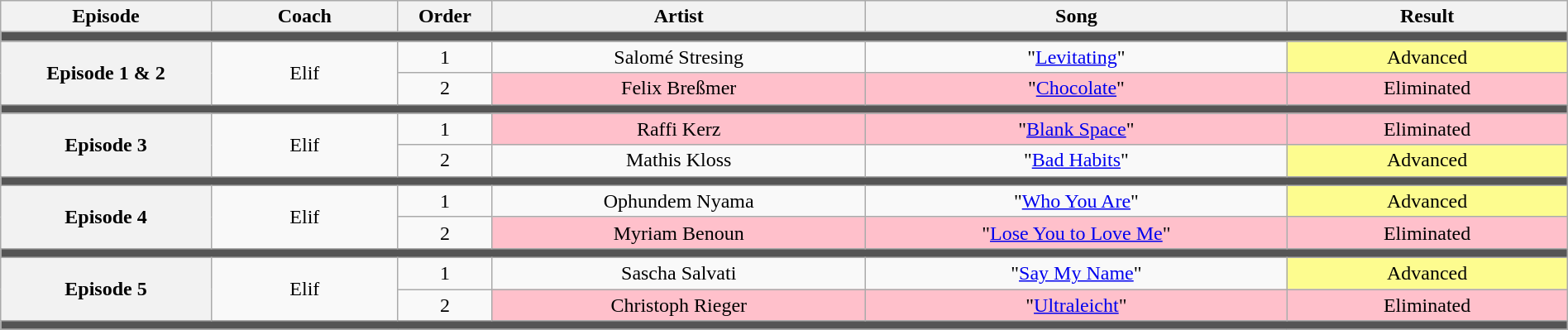<table class="wikitable" style="text-align: center; width:100%">
<tr>
<th scope="col" style="width:09%">Episode</th>
<th style="width:08%">Coach</th>
<th style="width:04%">Order</th>
<th style="width:16%">Artist</th>
<th style="width:18%">Song</th>
<th style="width:12%">Result</th>
</tr>
<tr>
<td colspan="6" style="background:#555"></td>
</tr>
<tr>
<th rowspan="2">Episode 1 & 2<br></th>
<td rowspan="2" scope="row">Elif</td>
<td>1</td>
<td>Salomé Stresing</td>
<td>"<a href='#'>Levitating</a>"</td>
<td style="background:#fdfc8f">Advanced</td>
</tr>
<tr>
<td>2</td>
<td style="background:pink">Felix Breßmer</td>
<td style="background:pink">"<a href='#'>Chocolate</a>"</td>
<td style="background:pink">Eliminated</td>
</tr>
<tr>
<td colspan="6" style="background:#555"></td>
</tr>
<tr>
<th rowspan="2">Episode 3 <br></th>
<td rowspan="2" scope="row">Elif</td>
<td>1</td>
<td style="background:pink">Raffi Kerz</td>
<td style="background:pink">"<a href='#'>Blank Space</a>"</td>
<td style="background:pink">Eliminated</td>
</tr>
<tr>
<td>2</td>
<td>Mathis Kloss</td>
<td>"<a href='#'>Bad Habits</a>"</td>
<td style="background:#fdfc8f">Advanced</td>
</tr>
<tr>
<td colspan="6" style="background:#555"></td>
</tr>
<tr>
<th rowspan="2">Episode 4 <br></th>
<td rowspan="2" scope="row">Elif</td>
<td>1</td>
<td>Ophundem Nyama</td>
<td>"<a href='#'>Who You Are</a>"</td>
<td style="background:#fdfc8f">Advanced</td>
</tr>
<tr>
<td>2</td>
<td style="background:pink">Myriam Benoun</td>
<td style="background:pink">"<a href='#'>Lose You to Love Me</a>"</td>
<td style="background:pink">Eliminated</td>
</tr>
<tr>
<td colspan="6" style="background:#555"></td>
</tr>
<tr>
<th rowspan="2">Episode 5 <br></th>
<td rowspan="2" scope="row">Elif</td>
<td>1</td>
<td>Sascha Salvati</td>
<td>"<a href='#'>Say My Name</a>"</td>
<td style="background:#fdfc8f">Advanced</td>
</tr>
<tr>
<td>2</td>
<td style="background:pink">Christoph Rieger</td>
<td style="background:pink">"<a href='#'>Ultraleicht</a>"</td>
<td style="background:pink">Eliminated</td>
</tr>
<tr>
<td colspan="6" style="background:#555"></td>
</tr>
<tr>
</tr>
</table>
